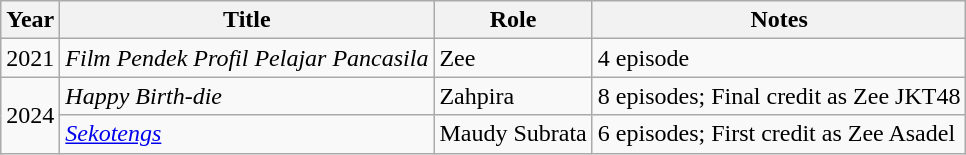<table class="wikitable sortable">
<tr>
<th>Year</th>
<th>Title</th>
<th>Role</th>
<th>Notes</th>
</tr>
<tr>
<td>2021</td>
<td><em>Film Pendek Profil Pelajar Pancasila</em></td>
<td>Zee</td>
<td>4 episode</td>
</tr>
<tr>
<td rowspan="2">2024</td>
<td><em>Happy Birth-die</em></td>
<td>Zahpira</td>
<td>8 episodes; Final credit as Zee JKT48</td>
</tr>
<tr>
<td><em><a href='#'>Sekotengs</a></em></td>
<td>Maudy Subrata</td>
<td>6 episodes; First credit as Zee Asadel</td>
</tr>
</table>
